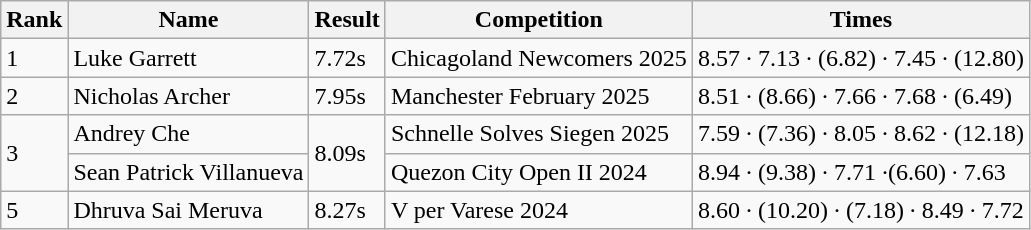<table class="wikitable">
<tr>
<th>Rank</th>
<th>Name</th>
<th>Result</th>
<th>Competition</th>
<th>Times</th>
</tr>
<tr>
<td>1</td>
<td> 	Luke Garrett</td>
<td>7.72s</td>
<td> Chicagoland Newcomers 2025</td>
<td>8.57 · 7.13 · (6.82) · 7.45 · (12.80)</td>
</tr>
<tr>
<td>2</td>
<td> Nicholas Archer</td>
<td>7.95s</td>
<td> Manchester February 2025</td>
<td>8.51 · (8.66) · 7.66 · 7.68 · (6.49)</td>
</tr>
<tr>
<td rowspan="2">3</td>
<td> Andrey Che</td>
<td rowspan="2">8.09s</td>
<td> Schnelle Solves Siegen 2025</td>
<td>7.59 · (7.36) · 8.05 · 8.62 · (12.18)</td>
</tr>
<tr>
<td> Sean Patrick Villanueva</td>
<td> Quezon City Open II 2024</td>
<td>8.94 · (9.38) · 7.71  ·(6.60) · 7.63</td>
</tr>
<tr>
<td>5</td>
<td> Dhruva Sai Meruva</td>
<td>8.27s</td>
<td> V per Varese 2024</td>
<td>8.60 · (10.20) · (7.18) · 8.49 · 7.72</td>
</tr>
</table>
